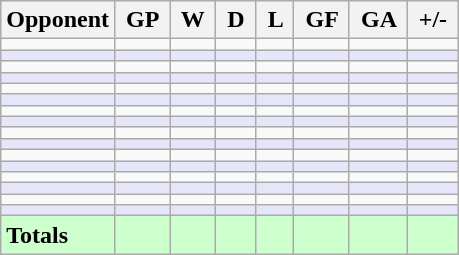<table class="wikitable">
<tr>
<th>Opponent</th>
<th> GP </th>
<th> W </th>
<th> D </th>
<th> L </th>
<th> GF </th>
<th> GA </th>
<th> +/- </th>
</tr>
<tr>
<td></td>
<td></td>
<td></td>
<td></td>
<td></td>
<td></td>
<td></td>
<td></td>
</tr>
<tr bgcolor="E6E6FA">
<td></td>
<td></td>
<td></td>
<td></td>
<td></td>
<td></td>
<td></td>
<td></td>
</tr>
<tr>
<td></td>
<td></td>
<td></td>
<td></td>
<td></td>
<td></td>
<td></td>
<td></td>
</tr>
<tr bgcolor="E6E6FA">
<td></td>
<td></td>
<td></td>
<td></td>
<td></td>
<td></td>
<td></td>
<td></td>
</tr>
<tr>
<td></td>
<td></td>
<td></td>
<td></td>
<td></td>
<td></td>
<td></td>
<td></td>
</tr>
<tr bgcolor="E6E6FA">
<td></td>
<td></td>
<td></td>
<td></td>
<td></td>
<td></td>
<td></td>
<td></td>
</tr>
<tr>
<td></td>
<td></td>
<td></td>
<td></td>
<td></td>
<td></td>
<td></td>
<td></td>
</tr>
<tr bgcolor="E6E6FA">
<td></td>
<td></td>
<td></td>
<td></td>
<td></td>
<td></td>
<td></td>
<td></td>
</tr>
<tr>
<td></td>
<td></td>
<td></td>
<td></td>
<td></td>
<td></td>
<td></td>
<td></td>
</tr>
<tr bgcolor="E6E6FA">
<td></td>
<td></td>
<td></td>
<td></td>
<td></td>
<td></td>
<td></td>
<td></td>
</tr>
<tr>
<td></td>
<td></td>
<td></td>
<td></td>
<td></td>
<td></td>
<td></td>
<td></td>
</tr>
<tr bgcolor="E6E6FA">
<td></td>
<td></td>
<td></td>
<td></td>
<td></td>
<td></td>
<td></td>
<td></td>
</tr>
<tr>
<td></td>
<td></td>
<td></td>
<td></td>
<td></td>
<td></td>
<td></td>
<td></td>
</tr>
<tr bgcolor="E6E6FA">
<td></td>
<td></td>
<td></td>
<td></td>
<td></td>
<td></td>
<td></td>
<td></td>
</tr>
<tr>
<td></td>
<td></td>
<td></td>
<td></td>
<td></td>
<td></td>
<td></td>
<td></td>
</tr>
<tr bgcolor="E6E6FA">
<td></td>
<td></td>
<td></td>
<td></td>
<td></td>
<td></td>
<td></td>
<td></td>
</tr>
<tr bgcolor="ccffcc">
<td><strong>Totals</strong></td>
<td></td>
<td></td>
<td></td>
<td></td>
<td></td>
<td></td>
<td></td>
</tr>
</table>
